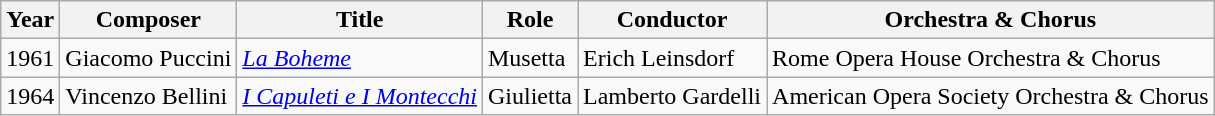<table class="wikitable">
<tr>
<th>Year</th>
<th>Composer</th>
<th>Title</th>
<th>Role</th>
<th>Conductor</th>
<th>Orchestra & Chorus</th>
</tr>
<tr>
<td>1961</td>
<td>Giacomo Puccini</td>
<td><em><a href='#'>La Boheme</a></em></td>
<td>Musetta</td>
<td>Erich Leinsdorf</td>
<td>Rome Opera House Orchestra & Chorus</td>
</tr>
<tr>
<td>1964</td>
<td>Vincenzo Bellini</td>
<td><em><a href='#'>I Capuleti e I Montecchi</a></em></td>
<td>Giulietta</td>
<td>Lamberto Gardelli</td>
<td>American Opera Society Orchestra & Chorus</td>
</tr>
</table>
